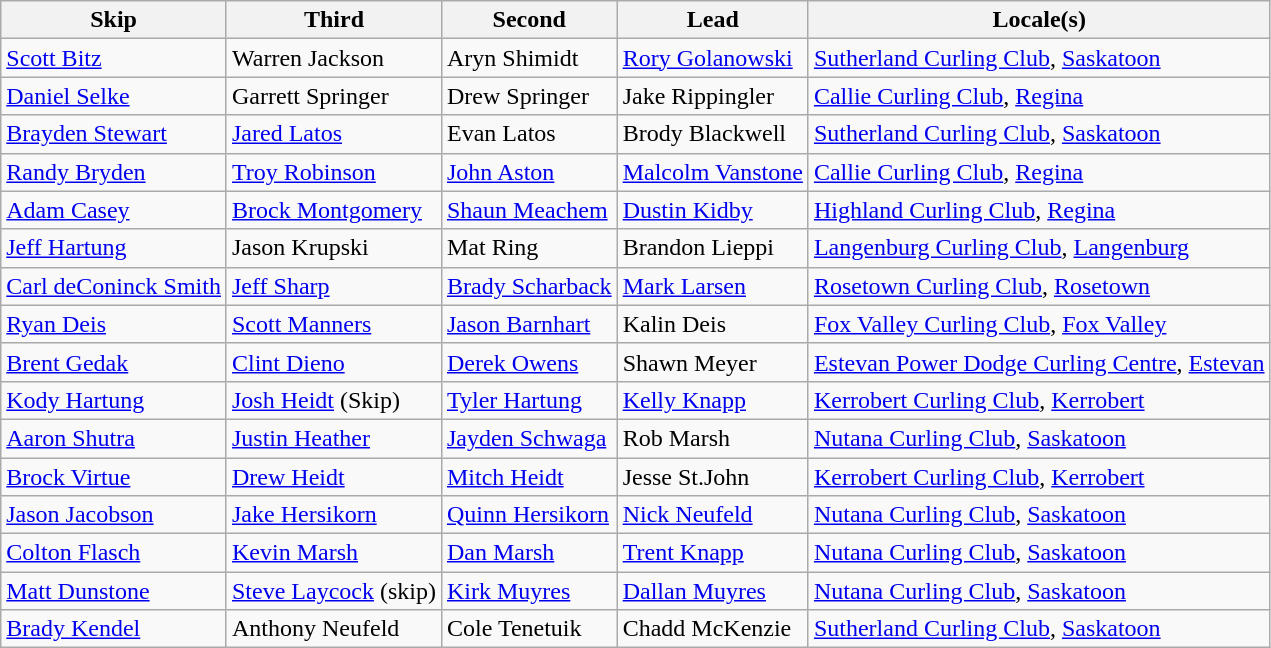<table class="wikitable">
<tr>
<th>Skip</th>
<th>Third</th>
<th>Second</th>
<th>Lead</th>
<th>Locale(s)</th>
</tr>
<tr>
<td><a href='#'>Scott Bitz</a></td>
<td>Warren Jackson</td>
<td>Aryn Shimidt</td>
<td><a href='#'>Rory Golanowski</a></td>
<td><a href='#'>Sutherland Curling Club</a>, <a href='#'>Saskatoon</a></td>
</tr>
<tr>
<td><a href='#'>Daniel Selke</a></td>
<td>Garrett Springer</td>
<td>Drew Springer</td>
<td>Jake Rippingler</td>
<td><a href='#'>Callie Curling Club</a>, <a href='#'>Regina</a></td>
</tr>
<tr>
<td><a href='#'>Brayden Stewart</a></td>
<td><a href='#'>Jared Latos</a></td>
<td>Evan Latos</td>
<td>Brody Blackwell</td>
<td><a href='#'>Sutherland Curling Club</a>, <a href='#'>Saskatoon</a></td>
</tr>
<tr>
<td><a href='#'>Randy Bryden</a></td>
<td><a href='#'>Troy Robinson</a></td>
<td><a href='#'>John Aston</a></td>
<td><a href='#'>Malcolm Vanstone</a></td>
<td><a href='#'>Callie Curling Club</a>, <a href='#'>Regina</a></td>
</tr>
<tr>
<td><a href='#'>Adam Casey</a></td>
<td><a href='#'>Brock Montgomery</a></td>
<td><a href='#'>Shaun Meachem</a></td>
<td><a href='#'>Dustin Kidby</a></td>
<td><a href='#'>Highland Curling Club</a>, <a href='#'>Regina</a></td>
</tr>
<tr>
<td><a href='#'>Jeff Hartung</a></td>
<td>Jason Krupski</td>
<td>Mat Ring</td>
<td>Brandon Lieppi</td>
<td><a href='#'>Langenburg Curling Club</a>, <a href='#'>Langenburg</a></td>
</tr>
<tr>
<td><a href='#'>Carl deConinck Smith</a></td>
<td><a href='#'>Jeff Sharp</a></td>
<td><a href='#'>Brady Scharback</a></td>
<td><a href='#'>Mark Larsen</a></td>
<td><a href='#'>Rosetown Curling Club</a>, <a href='#'>Rosetown</a></td>
</tr>
<tr>
<td><a href='#'>Ryan Deis</a></td>
<td><a href='#'>Scott Manners</a></td>
<td><a href='#'>Jason Barnhart</a></td>
<td>Kalin Deis</td>
<td><a href='#'>Fox Valley Curling Club</a>, <a href='#'>Fox Valley</a></td>
</tr>
<tr>
<td><a href='#'>Brent Gedak</a></td>
<td><a href='#'>Clint Dieno</a></td>
<td><a href='#'>Derek Owens</a></td>
<td>Shawn Meyer</td>
<td><a href='#'>Estevan Power Dodge Curling Centre</a>, <a href='#'>Estevan</a></td>
</tr>
<tr>
<td><a href='#'>Kody Hartung</a></td>
<td><a href='#'>Josh Heidt</a> (Skip)</td>
<td><a href='#'>Tyler Hartung</a></td>
<td><a href='#'>Kelly Knapp</a></td>
<td><a href='#'>Kerrobert Curling Club</a>, <a href='#'>Kerrobert</a></td>
</tr>
<tr>
<td><a href='#'>Aaron Shutra</a></td>
<td><a href='#'>Justin Heather</a></td>
<td><a href='#'>Jayden Schwaga</a></td>
<td>Rob Marsh</td>
<td><a href='#'>Nutana Curling Club</a>, <a href='#'>Saskatoon</a></td>
</tr>
<tr>
<td><a href='#'>Brock Virtue</a></td>
<td><a href='#'>Drew Heidt</a></td>
<td><a href='#'>Mitch Heidt</a></td>
<td>Jesse St.John</td>
<td><a href='#'>Kerrobert Curling Club</a>, <a href='#'>Kerrobert</a></td>
</tr>
<tr>
<td><a href='#'>Jason Jacobson</a></td>
<td><a href='#'>Jake Hersikorn</a></td>
<td><a href='#'>Quinn Hersikorn</a></td>
<td><a href='#'>Nick Neufeld</a></td>
<td><a href='#'>Nutana Curling Club</a>, <a href='#'>Saskatoon</a></td>
</tr>
<tr>
<td><a href='#'>Colton Flasch</a></td>
<td><a href='#'>Kevin Marsh</a></td>
<td><a href='#'>Dan Marsh</a></td>
<td><a href='#'>Trent Knapp</a></td>
<td><a href='#'>Nutana Curling Club</a>, <a href='#'>Saskatoon</a></td>
</tr>
<tr>
<td><a href='#'>Matt Dunstone</a></td>
<td><a href='#'>Steve Laycock</a> (skip)</td>
<td><a href='#'>Kirk Muyres</a></td>
<td><a href='#'>Dallan Muyres</a></td>
<td><a href='#'>Nutana Curling Club</a>, <a href='#'>Saskatoon</a></td>
</tr>
<tr>
<td><a href='#'>Brady Kendel</a></td>
<td>Anthony Neufeld</td>
<td>Cole Tenetuik</td>
<td>Chadd McKenzie</td>
<td><a href='#'>Sutherland Curling Club</a>, <a href='#'>Saskatoon</a></td>
</tr>
</table>
